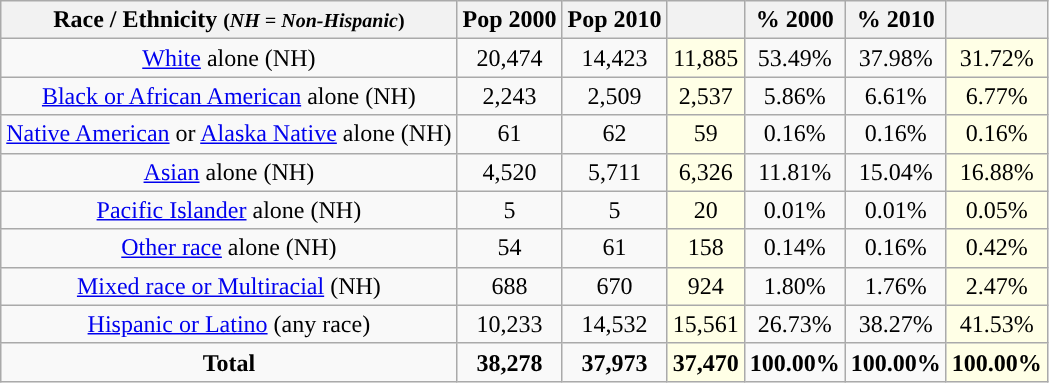<table class="wikitable" style="text-align:center;">
<tr>
<th>Race / Ethnicity <small>(<em>NH = Non-Hispanic</em>)</small></th>
<th>Pop 2000</th>
<th>Pop 2010</th>
<th></th>
<th>% 2000</th>
<th>% 2010</th>
<th></th>
</tr>
<tr>
<td><a href='#'>White</a> alone (NH)</td>
<td>20,474</td>
<td>14,423</td>
<td style='background: #ffffe6;'>11,885</td>
<td>53.49%</td>
<td>37.98%</td>
<td style='background: #ffffe6;'>31.72%</td>
</tr>
<tr>
<td><a href='#'>Black or African American</a> alone (NH)</td>
<td>2,243</td>
<td>2,509</td>
<td style='background: #ffffe6;'>2,537</td>
<td>5.86%</td>
<td>6.61%</td>
<td style='background: #ffffe6;'>6.77%</td>
</tr>
<tr>
<td><a href='#'>Native American</a> or <a href='#'>Alaska Native</a> alone (NH)</td>
<td>61</td>
<td>62</td>
<td style='background: #ffffe6;'>59</td>
<td>0.16%</td>
<td>0.16%</td>
<td style='background: #ffffe6;'>0.16%</td>
</tr>
<tr>
<td><a href='#'>Asian</a> alone (NH)</td>
<td>4,520</td>
<td>5,711</td>
<td style='background: #ffffe6;'>6,326</td>
<td>11.81%</td>
<td>15.04%</td>
<td style='background: #ffffe6;'>16.88%</td>
</tr>
<tr>
<td><a href='#'>Pacific Islander</a> alone (NH)</td>
<td>5</td>
<td>5</td>
<td style='background: #ffffe6;'>20</td>
<td>0.01%</td>
<td>0.01%</td>
<td style='background: #ffffe6;'>0.05%</td>
</tr>
<tr>
<td><a href='#'>Other race</a> alone (NH)</td>
<td>54</td>
<td>61</td>
<td style='background: #ffffe6;'>158</td>
<td>0.14%</td>
<td>0.16%</td>
<td style='background: #ffffe6;'>0.42%</td>
</tr>
<tr>
<td><a href='#'>Mixed race or Multiracial</a> (NH)</td>
<td>688</td>
<td>670</td>
<td style='background: #ffffe6;'>924</td>
<td>1.80%</td>
<td>1.76%</td>
<td style='background: #ffffe6;'>2.47%</td>
</tr>
<tr>
<td><a href='#'>Hispanic or Latino</a> (any race)</td>
<td>10,233</td>
<td>14,532</td>
<td style='background: #ffffe6;'>15,561</td>
<td>26.73%</td>
<td>38.27%</td>
<td style='background: #ffffe6;'>41.53%</td>
</tr>
<tr>
<td><strong>Total</strong></td>
<td><strong>38,278</strong></td>
<td><strong>37,973</strong></td>
<td style='background: #ffffe6;'><strong>37,470</strong></td>
<td><strong>100.00%</strong></td>
<td><strong>100.00%</strong></td>
<td style='background: #ffffe6;'><strong>100.00%</strong></td>
</tr>
</table>
